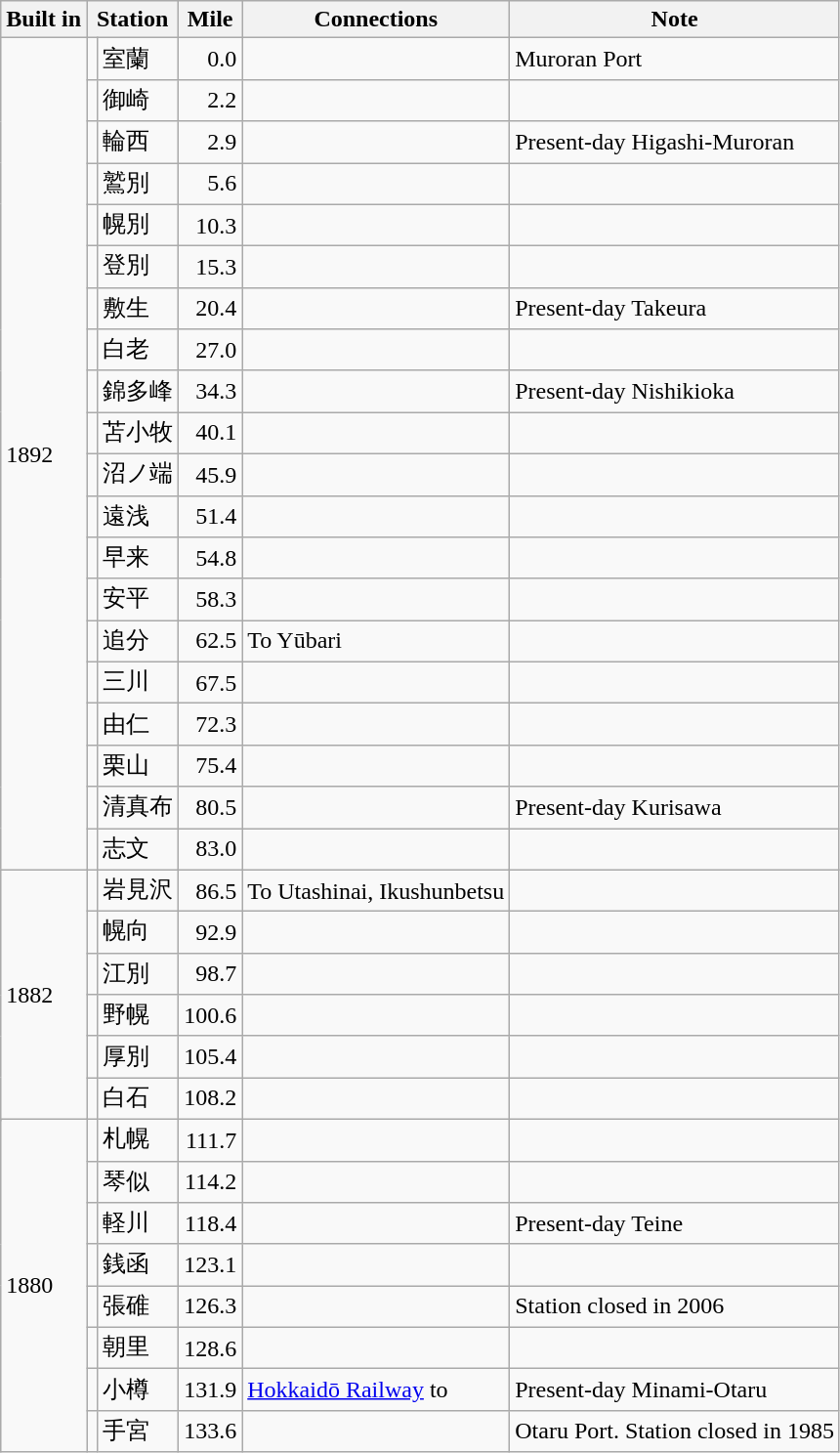<table class=wikitable>
<tr>
<th>Built in</th>
<th colspan=2>Station</th>
<th>Mile</th>
<th>Connections</th>
<th>Note</th>
</tr>
<tr>
<td rowspan=21>1892</td>
<td></td>
<td>室蘭</td>
<td style="text-align:right">0.0</td>
<td></td>
<td>Muroran Port</td>
</tr>
<tr>
<td></td>
<td>御崎</td>
<td style="text-align:right">2.2</td>
<td></td>
<td></td>
</tr>
<tr>
<td></td>
<td>輪西</td>
<td style="text-align:right">2.9</td>
<td></td>
<td>Present-day Higashi-Muroran</td>
</tr>
<tr>
<td></td>
<td>鷲別</td>
<td style="text-align:right">5.6</td>
<td></td>
<td></td>
</tr>
<tr>
<td></td>
<td>幌別</td>
<td style="text-align:right">10.3</td>
<td></td>
<td></td>
</tr>
<tr>
<td></td>
<td>登別</td>
<td style="text-align:right">15.3</td>
<td></td>
<td></td>
</tr>
<tr>
<td></td>
<td>敷生</td>
<td style="text-align:right">20.4</td>
<td></td>
<td>Present-day Takeura</td>
</tr>
<tr>
<td></td>
<td>白老</td>
<td style="text-align:right">27.0</td>
<td></td>
<td></td>
</tr>
<tr>
<td></td>
<td>錦多峰</td>
<td style="text-align:right">34.3</td>
<td></td>
<td>Present-day Nishikioka</td>
</tr>
<tr>
<td></td>
<td>苫小牧</td>
<td style="text-align:right">40.1</td>
<td></td>
<td></td>
</tr>
<tr>
<td></td>
<td>沼ノ端</td>
<td style="text-align:right">45.9</td>
<td></td>
<td></td>
</tr>
<tr>
<td></td>
<td>遠浅</td>
<td style="text-align:right">51.4</td>
<td></td>
<td></td>
</tr>
<tr>
<td></td>
<td>早来</td>
<td style="text-align:right">54.8</td>
<td></td>
<td></td>
</tr>
<tr>
<td></td>
<td>安平</td>
<td style="text-align:right">58.3</td>
<td></td>
<td></td>
</tr>
<tr>
<td></td>
<td>追分</td>
<td style="text-align:right">62.5</td>
<td>To Yūbari</td>
<td></td>
</tr>
<tr>
<td></td>
<td>三川</td>
<td style="text-align:right">67.5</td>
<td></td>
<td></td>
</tr>
<tr>
<td></td>
<td>由仁</td>
<td style="text-align:right">72.3</td>
<td></td>
<td></td>
</tr>
<tr>
<td></td>
<td>栗山</td>
<td style="text-align:right">75.4</td>
<td></td>
<td></td>
</tr>
<tr>
<td></td>
<td>清真布</td>
<td style="text-align:right">80.5</td>
<td></td>
<td>Present-day Kurisawa</td>
</tr>
<tr>
<td></td>
<td>志文</td>
<td style="text-align:right">83.0</td>
<td></td>
<td></td>
</tr>
<tr>
<td rowspan=2></td>
<td rowspan=2>岩見沢</td>
<td rowspan=2 style="text-align:right">86.5</td>
<td rowspan=2>To Utashinai, Ikushunbetsu</td>
<td rowspan=2></td>
</tr>
<tr>
<td rowspan=7>1882</td>
</tr>
<tr>
<td></td>
<td>幌向</td>
<td style="text-align:right">92.9</td>
<td></td>
<td></td>
</tr>
<tr>
<td></td>
<td>江別</td>
<td style="text-align:right">98.7</td>
<td></td>
<td></td>
</tr>
<tr>
<td></td>
<td>野幌</td>
<td style="text-align:right">100.6</td>
<td></td>
<td></td>
</tr>
<tr>
<td></td>
<td>厚別</td>
<td style="text-align:right">105.4</td>
<td></td>
<td></td>
</tr>
<tr>
<td></td>
<td>白石</td>
<td style="text-align:right">108.2</td>
<td></td>
<td></td>
</tr>
<tr>
<td rowspan=2></td>
<td rowspan=2>札幌</td>
<td rowspan=2 style="text-align:right">111.7</td>
<td rowspan=2></td>
<td rowspan=2></td>
</tr>
<tr>
<td rowspan=8>1880</td>
</tr>
<tr>
<td></td>
<td>琴似</td>
<td style="text-align:right">114.2</td>
<td></td>
<td></td>
</tr>
<tr>
<td></td>
<td>軽川</td>
<td style="text-align:right">118.4</td>
<td></td>
<td>Present-day Teine</td>
</tr>
<tr>
<td></td>
<td>銭函</td>
<td style="text-align:right">123.1</td>
<td></td>
<td></td>
</tr>
<tr>
<td></td>
<td>張碓</td>
<td style="text-align:right">126.3</td>
<td></td>
<td>Station closed in 2006</td>
</tr>
<tr>
<td></td>
<td>朝里</td>
<td style="text-align:right">128.6</td>
<td></td>
<td></td>
</tr>
<tr>
<td></td>
<td>小樽</td>
<td style="text-align:right">131.9</td>
<td><a href='#'>Hokkaidō Railway</a> to </td>
<td>Present-day Minami-Otaru</td>
</tr>
<tr>
<td></td>
<td>手宮</td>
<td style="text-align:right">133.6</td>
<td></td>
<td>Otaru Port. Station closed in 1985</td>
</tr>
</table>
